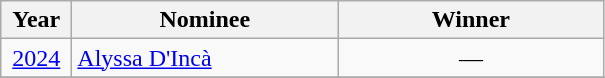<table class="wikitable">
<tr>
<th width=40>Year</th>
<th width=170>Nominee</th>
<th width=170>Winner</th>
</tr>
<tr>
<td align=center><a href='#'>2024</a></td>
<td><a href='#'>Alyssa D'Incà</a></td>
<td align=center>—</td>
</tr>
<tr>
</tr>
</table>
